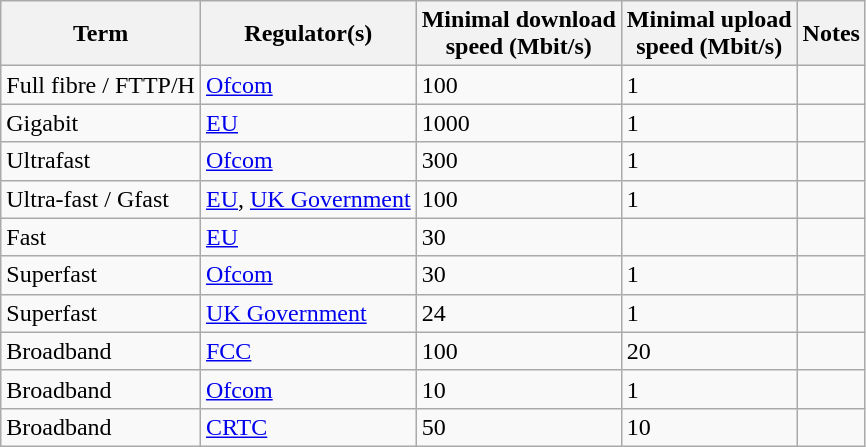<table class="wikitable sortable">
<tr>
<th>Term</th>
<th>Regulator(s)</th>
<th>Minimal download<br> speed (Mbit/s)</th>
<th>Minimal upload<br> speed (Mbit/s)</th>
<th>Notes</th>
</tr>
<tr>
<td>Full fibre / FTTP/H</td>
<td><a href='#'>Ofcom</a></td>
<td>100</td>
<td>1</td>
<td></td>
</tr>
<tr>
<td>Gigabit</td>
<td><a href='#'>EU</a></td>
<td>1000</td>
<td>1</td>
<td></td>
</tr>
<tr>
<td>Ultrafast</td>
<td><a href='#'>Ofcom</a></td>
<td>300</td>
<td>1</td>
<td></td>
</tr>
<tr>
<td>Ultra-fast / Gfast</td>
<td><a href='#'>EU</a>, <a href='#'>UK Government</a></td>
<td>100</td>
<td>1</td>
<td></td>
</tr>
<tr>
<td>Fast</td>
<td><a href='#'>EU</a></td>
<td>30</td>
<td></td>
<td></td>
</tr>
<tr>
<td>Superfast</td>
<td><a href='#'>Ofcom</a></td>
<td>30</td>
<td>1</td>
<td></td>
</tr>
<tr>
<td>Superfast</td>
<td><a href='#'>UK Government</a></td>
<td>24</td>
<td>1</td>
<td></td>
</tr>
<tr>
<td>Broadband</td>
<td><a href='#'>FCC</a></td>
<td>100</td>
<td>20</td>
<td></td>
</tr>
<tr>
<td>Broadband</td>
<td><a href='#'>Ofcom</a></td>
<td>10</td>
<td>1</td>
<td></td>
</tr>
<tr>
<td>Broadband</td>
<td><a href='#'>CRTC</a></td>
<td>50</td>
<td>10</td>
<td></td>
</tr>
</table>
